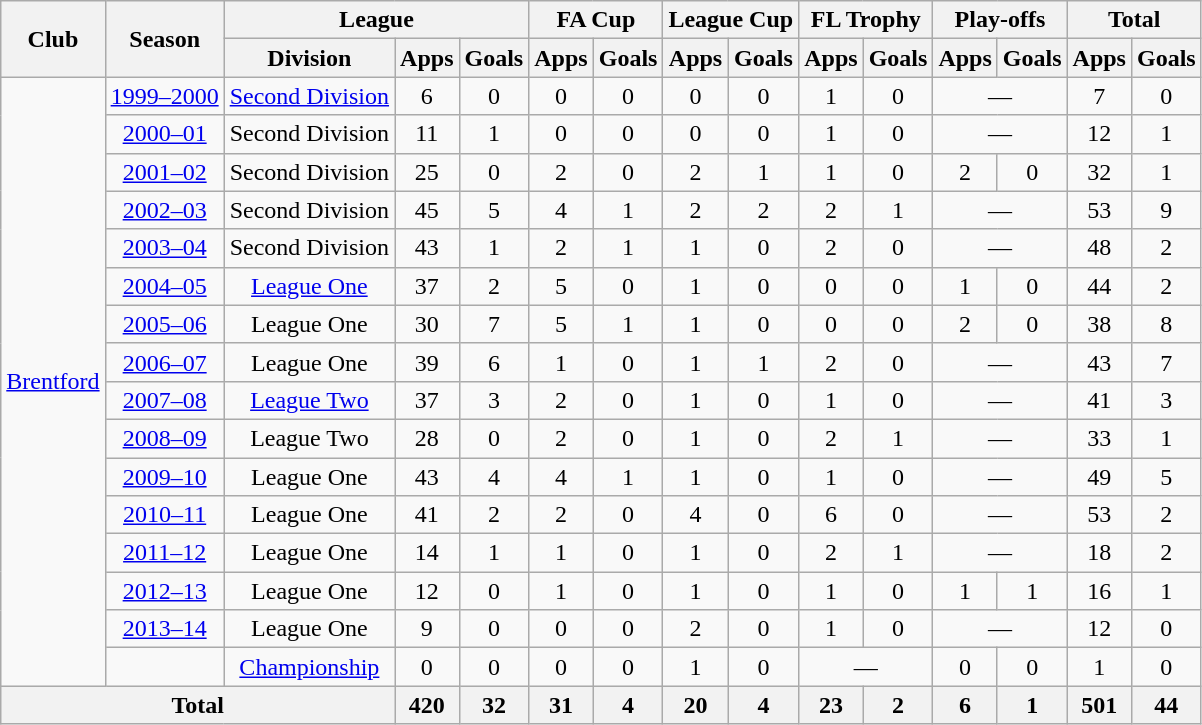<table class="wikitable" style="text-align:center;">
<tr>
<th rowspan="2">Club</th>
<th rowspan="2">Season</th>
<th colspan="3">League</th>
<th colspan="2">FA Cup</th>
<th colspan="2">League Cup</th>
<th colspan="2">FL Trophy</th>
<th colspan="2">Play-offs</th>
<th colspan="2">Total</th>
</tr>
<tr>
<th>Division</th>
<th>Apps</th>
<th>Goals</th>
<th>Apps</th>
<th>Goals</th>
<th>Apps</th>
<th>Goals</th>
<th>Apps</th>
<th>Goals</th>
<th>Apps</th>
<th>Goals</th>
<th>Apps</th>
<th>Goals</th>
</tr>
<tr>
<td rowspan="16"><a href='#'>Brentford</a></td>
<td><a href='#'>1999–2000</a></td>
<td><a href='#'>Second Division</a></td>
<td>6</td>
<td>0</td>
<td>0</td>
<td>0</td>
<td>0</td>
<td>0</td>
<td>1</td>
<td>0</td>
<td colspan="2">—</td>
<td>7</td>
<td>0</td>
</tr>
<tr>
<td><a href='#'>2000–01</a></td>
<td>Second Division</td>
<td>11</td>
<td>1</td>
<td>0</td>
<td>0</td>
<td>0</td>
<td>0</td>
<td>1</td>
<td>0</td>
<td colspan="2">—</td>
<td>12</td>
<td>1</td>
</tr>
<tr>
<td><a href='#'>2001–02</a></td>
<td>Second Division</td>
<td>25</td>
<td>0</td>
<td>2</td>
<td>0</td>
<td>2</td>
<td>1</td>
<td>1</td>
<td>0</td>
<td>2</td>
<td>0</td>
<td>32</td>
<td>1</td>
</tr>
<tr>
<td><a href='#'>2002–03</a></td>
<td>Second Division</td>
<td>45</td>
<td>5</td>
<td>4</td>
<td>1</td>
<td>2</td>
<td>2</td>
<td>2</td>
<td>1</td>
<td colspan="2">—</td>
<td>53</td>
<td>9</td>
</tr>
<tr>
<td><a href='#'>2003–04</a></td>
<td>Second Division</td>
<td>43</td>
<td>1</td>
<td>2</td>
<td>1</td>
<td>1</td>
<td>0</td>
<td>2</td>
<td>0</td>
<td colspan="2">—</td>
<td>48</td>
<td>2</td>
</tr>
<tr>
<td><a href='#'>2004–05</a></td>
<td><a href='#'>League One</a></td>
<td>37</td>
<td>2</td>
<td>5</td>
<td>0</td>
<td>1</td>
<td>0</td>
<td>0</td>
<td>0</td>
<td>1</td>
<td>0</td>
<td>44</td>
<td>2</td>
</tr>
<tr>
<td><a href='#'>2005–06</a></td>
<td>League One</td>
<td>30</td>
<td>7</td>
<td>5</td>
<td>1</td>
<td>1</td>
<td>0</td>
<td>0</td>
<td>0</td>
<td>2</td>
<td>0</td>
<td>38</td>
<td>8</td>
</tr>
<tr>
<td><a href='#'>2006–07</a></td>
<td>League One</td>
<td>39</td>
<td>6</td>
<td>1</td>
<td>0</td>
<td>1</td>
<td>1</td>
<td>2</td>
<td>0</td>
<td colspan="2">—</td>
<td>43</td>
<td>7</td>
</tr>
<tr>
<td><a href='#'>2007–08</a></td>
<td><a href='#'>League Two</a></td>
<td>37</td>
<td>3</td>
<td>2</td>
<td>0</td>
<td>1</td>
<td>0</td>
<td>1</td>
<td>0</td>
<td colspan="2">—</td>
<td>41</td>
<td>3</td>
</tr>
<tr>
<td><a href='#'>2008–09</a></td>
<td>League Two</td>
<td>28</td>
<td>0</td>
<td>2</td>
<td>0</td>
<td>1</td>
<td>0</td>
<td>2</td>
<td>1</td>
<td colspan="2">—</td>
<td>33</td>
<td>1</td>
</tr>
<tr>
<td><a href='#'>2009–10</a></td>
<td>League One</td>
<td>43</td>
<td>4</td>
<td>4</td>
<td>1</td>
<td>1</td>
<td>0</td>
<td>1</td>
<td>0</td>
<td colspan="2">—</td>
<td>49</td>
<td>5</td>
</tr>
<tr>
<td><a href='#'>2010–11</a></td>
<td>League One</td>
<td>41</td>
<td>2</td>
<td>2</td>
<td>0</td>
<td>4</td>
<td>0</td>
<td>6</td>
<td>0</td>
<td colspan="2">—</td>
<td>53</td>
<td>2</td>
</tr>
<tr>
<td><a href='#'>2011–12</a></td>
<td>League One</td>
<td>14</td>
<td>1</td>
<td>1</td>
<td>0</td>
<td>1</td>
<td>0</td>
<td>2</td>
<td>1</td>
<td colspan="2">—</td>
<td>18</td>
<td>2</td>
</tr>
<tr>
<td><a href='#'>2012–13</a></td>
<td>League One</td>
<td>12</td>
<td>0</td>
<td>1</td>
<td>0</td>
<td>1</td>
<td>0</td>
<td>1</td>
<td>0</td>
<td>1</td>
<td>1</td>
<td>16</td>
<td>1</td>
</tr>
<tr>
<td><a href='#'>2013–14</a></td>
<td>League One</td>
<td>9</td>
<td>0</td>
<td>0</td>
<td>0</td>
<td>2</td>
<td>0</td>
<td>1</td>
<td>0</td>
<td colspan="2">—</td>
<td>12</td>
<td>0</td>
</tr>
<tr>
<td></td>
<td><a href='#'>Championship</a></td>
<td>0</td>
<td>0</td>
<td>0</td>
<td>0</td>
<td>1</td>
<td>0</td>
<td colspan="2">—</td>
<td>0</td>
<td>0</td>
<td>1</td>
<td>0</td>
</tr>
<tr>
<th colspan="3">Total</th>
<th>420</th>
<th>32</th>
<th>31</th>
<th>4</th>
<th>20</th>
<th>4</th>
<th>23</th>
<th>2</th>
<th>6</th>
<th>1</th>
<th>501</th>
<th>44</th>
</tr>
</table>
